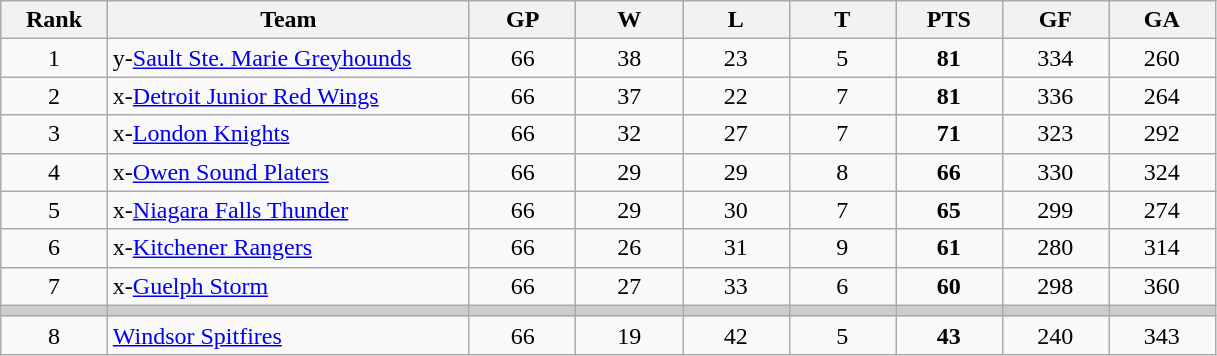<table class="wikitable sortable" style="text-align:center">
<tr>
<th width="7.5%">Rank</th>
<th width="25.5%">Team</th>
<th width="7.5%">GP</th>
<th width="7.5%">W</th>
<th width="7.5%">L</th>
<th width="7.5%">T</th>
<th width="7.5%">PTS</th>
<th width="7.5%">GF</th>
<th width="7.5%">GA</th>
</tr>
<tr>
<td>1</td>
<td align=left>y-<a href='#'>Sault Ste. Marie Greyhounds</a></td>
<td>66</td>
<td>38</td>
<td>23</td>
<td>5</td>
<td><strong>81</strong></td>
<td>334</td>
<td>260</td>
</tr>
<tr>
<td>2</td>
<td align=left>x-<a href='#'>Detroit Junior Red Wings</a></td>
<td>66</td>
<td>37</td>
<td>22</td>
<td>7</td>
<td><strong>81</strong></td>
<td>336</td>
<td>264</td>
</tr>
<tr>
<td>3</td>
<td align=left>x-<a href='#'>London Knights</a></td>
<td>66</td>
<td>32</td>
<td>27</td>
<td>7</td>
<td><strong>71</strong></td>
<td>323</td>
<td>292</td>
</tr>
<tr>
<td>4</td>
<td align=left>x-<a href='#'>Owen Sound Platers</a></td>
<td>66</td>
<td>29</td>
<td>29</td>
<td>8</td>
<td><strong>66</strong></td>
<td>330</td>
<td>324</td>
</tr>
<tr>
<td>5</td>
<td align=left>x-<a href='#'>Niagara Falls Thunder</a></td>
<td>66</td>
<td>29</td>
<td>30</td>
<td>7</td>
<td><strong>65</strong></td>
<td>299</td>
<td>274</td>
</tr>
<tr>
<td>6</td>
<td align=left>x-<a href='#'>Kitchener Rangers</a></td>
<td>66</td>
<td>26</td>
<td>31</td>
<td>9</td>
<td><strong>61</strong></td>
<td>280</td>
<td>314</td>
</tr>
<tr>
<td>7</td>
<td align=left>x-<a href='#'>Guelph Storm</a></td>
<td>66</td>
<td>27</td>
<td>33</td>
<td>6</td>
<td><strong>60</strong></td>
<td>298</td>
<td>360</td>
</tr>
<tr style="background-color:#cccccc;">
<td></td>
<td></td>
<td></td>
<td></td>
<td></td>
<td></td>
<td></td>
<td></td>
<td></td>
</tr>
<tr>
<td>8</td>
<td align=left><a href='#'>Windsor Spitfires</a></td>
<td>66</td>
<td>19</td>
<td>42</td>
<td>5</td>
<td><strong>43</strong></td>
<td>240</td>
<td>343</td>
</tr>
</table>
